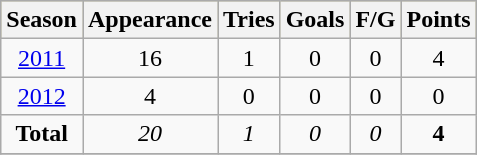<table class="wikitable" style="text-align:center;">
<tr bgcolor=#bdb76b>
<th>Season</th>
<th>Appearance</th>
<th>Tries</th>
<th>Goals</th>
<th>F/G</th>
<th>Points</th>
</tr>
<tr>
<td><a href='#'>2011</a></td>
<td>16</td>
<td>1</td>
<td>0</td>
<td>0</td>
<td>4</td>
</tr>
<tr>
<td><a href='#'>2012</a></td>
<td>4</td>
<td>0</td>
<td>0</td>
<td>0</td>
<td>0</td>
</tr>
<tr>
<td><strong>Total</strong></td>
<td><em>20</em></td>
<td><em>1</em></td>
<td><em>0</em></td>
<td><em>0</em></td>
<td><strong>4</strong></td>
</tr>
<tr>
</tr>
</table>
